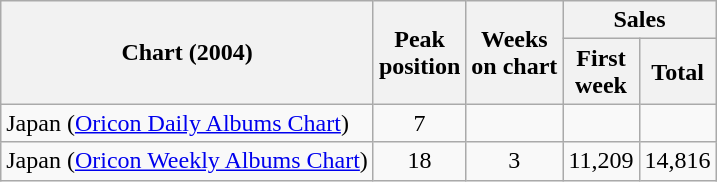<table class="wikitable sortable" border="1">
<tr>
<th rowspan="2">Chart (2004)</th>
<th rowspan="2">Peak<br>position</th>
<th rowspan="2">Weeks<br>on chart</th>
<th colspan="2">Sales</th>
</tr>
<tr>
<th>First<br>week</th>
<th>Total</th>
</tr>
<tr>
<td>Japan (<a href='#'>Oricon Daily Albums Chart</a>)</td>
<td style="text-align:center;">7</td>
<td></td>
<td></td>
<td></td>
</tr>
<tr>
<td>Japan (<a href='#'>Oricon Weekly Albums Chart</a>)</td>
<td style="text-align:center;">18</td>
<td style="text-align:center;">3</td>
<td style="text-align:center;">11,209</td>
<td style="text-align:center;">14,816</td>
</tr>
</table>
